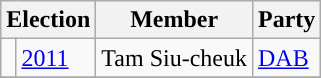<table class="wikitable">
<tr>
<th colspan="2">Election</th>
<th>Member</th>
<th>Party</th>
</tr>
<tr>
<td style="background-color:"></td>
<td><a href='#'>2011</a></td>
<td>Tam Siu-cheuk</td>
<td><a href='#'>DAB</a></td>
</tr>
<tr>
</tr>
</table>
